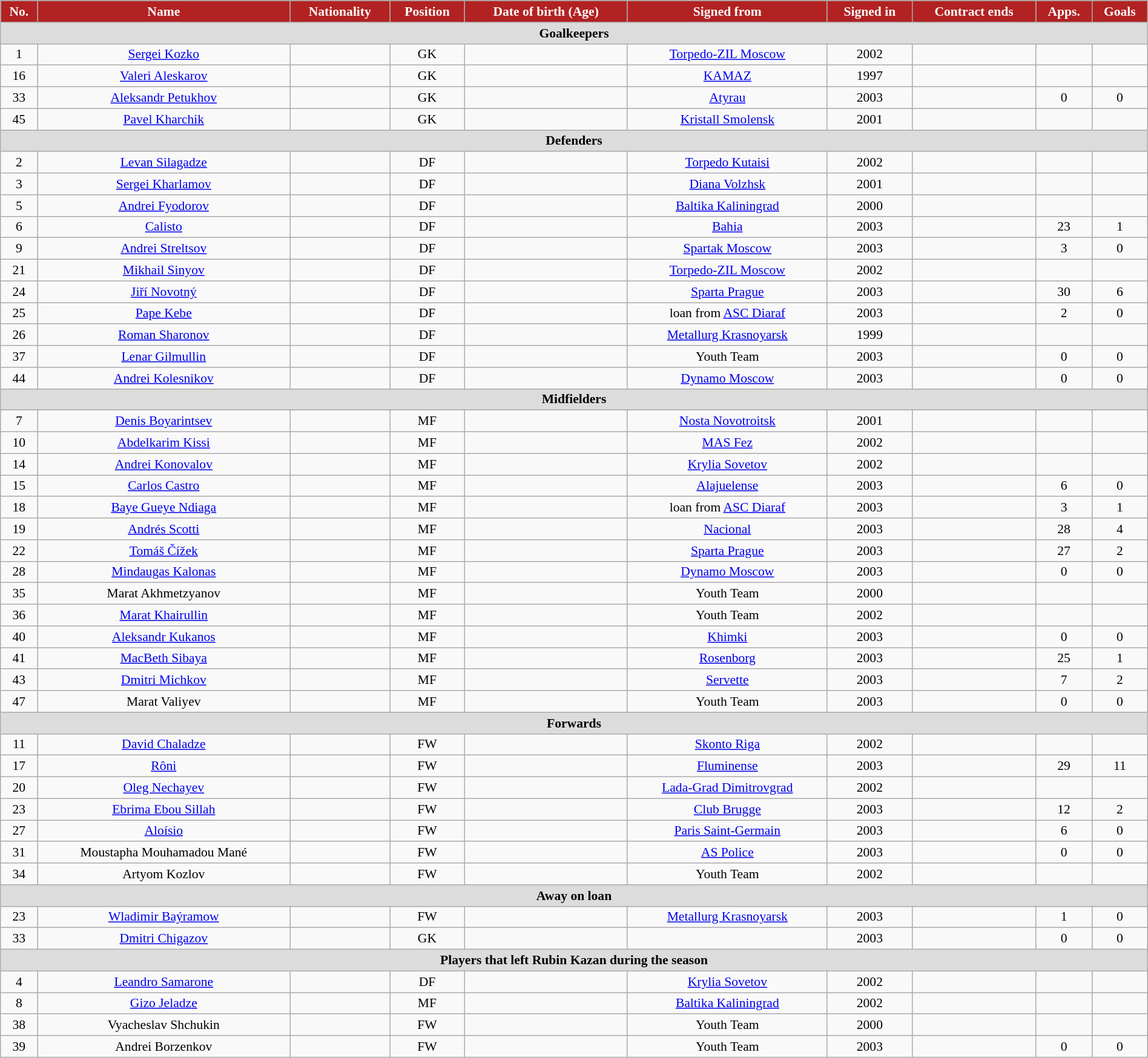<table class="wikitable"  style="text-align:center; font-size:90%; width:100%;">
<tr>
<th style="background:#B22222; color:white; text-align:center;">No.</th>
<th style="background:#B22222; color:white; text-align:center;">Name</th>
<th style="background:#B22222; color:white; text-align:center;">Nationality</th>
<th style="background:#B22222; color:white; text-align:center;">Position</th>
<th style="background:#B22222; color:white; text-align:center;">Date of birth (Age)</th>
<th style="background:#B22222; color:white; text-align:center;">Signed from</th>
<th style="background:#B22222; color:white; text-align:center;">Signed in</th>
<th style="background:#B22222; color:white; text-align:center;">Contract ends</th>
<th style="background:#B22222; color:white; text-align:center;">Apps.</th>
<th style="background:#B22222; color:white; text-align:center;">Goals</th>
</tr>
<tr>
<th colspan="11"  style="background:#dcdcdc; text-align:center;">Goalkeepers</th>
</tr>
<tr>
<td>1</td>
<td><a href='#'>Sergei Kozko</a></td>
<td></td>
<td>GK</td>
<td></td>
<td><a href='#'>Torpedo-ZIL Moscow</a></td>
<td>2002</td>
<td></td>
<td></td>
<td></td>
</tr>
<tr>
<td>16</td>
<td><a href='#'>Valeri Aleskarov</a></td>
<td></td>
<td>GK</td>
<td></td>
<td><a href='#'>KAMAZ</a></td>
<td>1997</td>
<td></td>
<td></td>
<td></td>
</tr>
<tr>
<td>33</td>
<td><a href='#'>Aleksandr Petukhov</a></td>
<td></td>
<td>GK</td>
<td></td>
<td><a href='#'>Atyrau</a></td>
<td>2003</td>
<td></td>
<td>0</td>
<td>0</td>
</tr>
<tr>
<td>45</td>
<td><a href='#'>Pavel Kharchik</a></td>
<td></td>
<td>GK</td>
<td></td>
<td><a href='#'>Kristall Smolensk</a></td>
<td>2001</td>
<td></td>
<td></td>
<td></td>
</tr>
<tr>
<th colspan="11"  style="background:#dcdcdc; text-align:center;">Defenders</th>
</tr>
<tr>
<td>2</td>
<td><a href='#'>Levan Silagadze</a></td>
<td></td>
<td>DF</td>
<td></td>
<td><a href='#'>Torpedo Kutaisi</a></td>
<td>2002</td>
<td></td>
<td></td>
<td></td>
</tr>
<tr>
<td>3</td>
<td><a href='#'>Sergei Kharlamov</a></td>
<td></td>
<td>DF</td>
<td></td>
<td><a href='#'>Diana Volzhsk</a></td>
<td>2001</td>
<td></td>
<td></td>
<td></td>
</tr>
<tr>
<td>5</td>
<td><a href='#'>Andrei Fyodorov</a></td>
<td></td>
<td>DF</td>
<td></td>
<td><a href='#'>Baltika Kaliningrad</a></td>
<td>2000</td>
<td></td>
<td></td>
<td></td>
</tr>
<tr>
<td>6</td>
<td><a href='#'>Calisto</a></td>
<td></td>
<td>DF</td>
<td></td>
<td><a href='#'>Bahia</a></td>
<td>2003</td>
<td></td>
<td>23</td>
<td>1</td>
</tr>
<tr>
<td>9</td>
<td><a href='#'>Andrei Streltsov</a></td>
<td></td>
<td>DF</td>
<td></td>
<td><a href='#'>Spartak Moscow</a></td>
<td>2003</td>
<td></td>
<td>3</td>
<td>0</td>
</tr>
<tr>
<td>21</td>
<td><a href='#'>Mikhail Sinyov</a></td>
<td></td>
<td>DF</td>
<td></td>
<td><a href='#'>Torpedo-ZIL Moscow</a></td>
<td>2002</td>
<td></td>
<td></td>
<td></td>
</tr>
<tr>
<td>24</td>
<td><a href='#'>Jiří Novotný</a></td>
<td></td>
<td>DF</td>
<td></td>
<td><a href='#'>Sparta Prague</a></td>
<td>2003</td>
<td></td>
<td>30</td>
<td>6</td>
</tr>
<tr>
<td>25</td>
<td><a href='#'>Pape Kebe</a></td>
<td></td>
<td>DF</td>
<td></td>
<td>loan from <a href='#'>ASC Diaraf</a></td>
<td>2003</td>
<td></td>
<td>2</td>
<td>0</td>
</tr>
<tr>
<td>26</td>
<td><a href='#'>Roman Sharonov</a></td>
<td></td>
<td>DF</td>
<td></td>
<td><a href='#'>Metallurg Krasnoyarsk</a></td>
<td>1999</td>
<td></td>
<td></td>
<td></td>
</tr>
<tr>
<td>37</td>
<td><a href='#'>Lenar Gilmullin</a></td>
<td></td>
<td>DF</td>
<td></td>
<td>Youth Team</td>
<td>2003</td>
<td></td>
<td>0</td>
<td>0</td>
</tr>
<tr>
<td>44</td>
<td><a href='#'>Andrei Kolesnikov</a></td>
<td></td>
<td>DF</td>
<td></td>
<td><a href='#'>Dynamo Moscow</a></td>
<td>2003</td>
<td></td>
<td>0</td>
<td>0</td>
</tr>
<tr>
<th colspan="11"  style="background:#dcdcdc; text-align:center;">Midfielders</th>
</tr>
<tr>
<td>7</td>
<td><a href='#'>Denis Boyarintsev</a></td>
<td></td>
<td>MF</td>
<td></td>
<td><a href='#'>Nosta Novotroitsk</a></td>
<td>2001</td>
<td></td>
<td></td>
<td></td>
</tr>
<tr>
<td>10</td>
<td><a href='#'>Abdelkarim Kissi</a></td>
<td></td>
<td>MF</td>
<td></td>
<td><a href='#'>MAS Fez</a></td>
<td>2002</td>
<td></td>
<td></td>
<td></td>
</tr>
<tr>
<td>14</td>
<td><a href='#'>Andrei Konovalov</a></td>
<td></td>
<td>MF</td>
<td></td>
<td><a href='#'>Krylia Sovetov</a></td>
<td>2002</td>
<td></td>
<td></td>
<td></td>
</tr>
<tr>
<td>15</td>
<td><a href='#'>Carlos Castro</a></td>
<td></td>
<td>MF</td>
<td></td>
<td><a href='#'>Alajuelense</a></td>
<td>2003</td>
<td></td>
<td>6</td>
<td>0</td>
</tr>
<tr>
<td>18</td>
<td><a href='#'>Baye Gueye Ndiaga</a></td>
<td></td>
<td>MF</td>
<td></td>
<td>loan from <a href='#'>ASC Diaraf</a></td>
<td>2003</td>
<td></td>
<td>3</td>
<td>1</td>
</tr>
<tr>
<td>19</td>
<td><a href='#'>Andrés Scotti</a></td>
<td></td>
<td>MF</td>
<td></td>
<td><a href='#'>Nacional</a></td>
<td>2003</td>
<td></td>
<td>28</td>
<td>4</td>
</tr>
<tr>
<td>22</td>
<td><a href='#'>Tomáš Čížek</a></td>
<td></td>
<td>MF</td>
<td></td>
<td><a href='#'>Sparta Prague</a></td>
<td>2003</td>
<td></td>
<td>27</td>
<td>2</td>
</tr>
<tr>
<td>28</td>
<td><a href='#'>Mindaugas Kalonas</a></td>
<td></td>
<td>MF</td>
<td></td>
<td><a href='#'>Dynamo Moscow</a></td>
<td>2003</td>
<td></td>
<td>0</td>
<td>0</td>
</tr>
<tr>
<td>35</td>
<td>Marat Akhmetzyanov</td>
<td></td>
<td>MF</td>
<td></td>
<td>Youth Team</td>
<td>2000</td>
<td></td>
<td></td>
<td></td>
</tr>
<tr>
<td>36</td>
<td><a href='#'>Marat Khairullin</a></td>
<td></td>
<td>MF</td>
<td></td>
<td>Youth Team</td>
<td>2002</td>
<td></td>
<td></td>
<td></td>
</tr>
<tr>
<td>40</td>
<td><a href='#'>Aleksandr Kukanos</a></td>
<td></td>
<td>MF</td>
<td></td>
<td><a href='#'>Khimki</a></td>
<td>2003</td>
<td></td>
<td>0</td>
<td>0</td>
</tr>
<tr>
<td>41</td>
<td><a href='#'>MacBeth Sibaya</a></td>
<td></td>
<td>MF</td>
<td></td>
<td><a href='#'>Rosenborg</a></td>
<td>2003</td>
<td></td>
<td>25</td>
<td>1</td>
</tr>
<tr>
<td>43</td>
<td><a href='#'>Dmitri Michkov</a></td>
<td></td>
<td>MF</td>
<td></td>
<td><a href='#'>Servette</a></td>
<td>2003</td>
<td></td>
<td>7</td>
<td>2</td>
</tr>
<tr>
<td>47</td>
<td>Marat Valiyev</td>
<td></td>
<td>MF</td>
<td></td>
<td>Youth Team</td>
<td>2003</td>
<td></td>
<td>0</td>
<td>0</td>
</tr>
<tr>
<th colspan="11"  style="background:#dcdcdc; text-align:center;">Forwards</th>
</tr>
<tr>
<td>11</td>
<td><a href='#'>David Chaladze</a></td>
<td></td>
<td>FW</td>
<td></td>
<td><a href='#'>Skonto Riga</a></td>
<td>2002</td>
<td></td>
<td></td>
<td></td>
</tr>
<tr>
<td>17</td>
<td><a href='#'>Rôni</a></td>
<td></td>
<td>FW</td>
<td></td>
<td><a href='#'>Fluminense</a></td>
<td>2003</td>
<td></td>
<td>29</td>
<td>11</td>
</tr>
<tr>
<td>20</td>
<td><a href='#'>Oleg Nechayev</a></td>
<td></td>
<td>FW</td>
<td></td>
<td><a href='#'>Lada-Grad Dimitrovgrad</a></td>
<td>2002</td>
<td></td>
<td></td>
<td></td>
</tr>
<tr>
<td>23</td>
<td><a href='#'>Ebrima Ebou Sillah</a></td>
<td></td>
<td>FW</td>
<td></td>
<td><a href='#'>Club Brugge</a></td>
<td>2003</td>
<td></td>
<td>12</td>
<td>2</td>
</tr>
<tr>
<td>27</td>
<td><a href='#'>Aloísio</a></td>
<td></td>
<td>FW</td>
<td></td>
<td><a href='#'>Paris Saint-Germain</a></td>
<td>2003</td>
<td></td>
<td>6</td>
<td>0</td>
</tr>
<tr>
<td>31</td>
<td>Moustapha Mouhamadou Mané</td>
<td></td>
<td>FW</td>
<td></td>
<td><a href='#'>AS Police</a></td>
<td>2003</td>
<td></td>
<td>0</td>
<td>0</td>
</tr>
<tr>
<td>34</td>
<td>Artyom Kozlov</td>
<td></td>
<td>FW</td>
<td></td>
<td>Youth Team</td>
<td>2002</td>
<td></td>
<td></td>
<td></td>
</tr>
<tr>
<th colspan="11"  style="background:#dcdcdc; text-align:center;">Away on loan</th>
</tr>
<tr>
<td>23</td>
<td><a href='#'>Wladimir Baýramow</a></td>
<td></td>
<td>FW</td>
<td></td>
<td><a href='#'>Metallurg Krasnoyarsk</a></td>
<td>2003</td>
<td></td>
<td>1</td>
<td>0</td>
</tr>
<tr>
<td>33</td>
<td><a href='#'>Dmitri Chigazov</a></td>
<td></td>
<td>GK</td>
<td></td>
<td></td>
<td>2003</td>
<td></td>
<td>0</td>
<td>0</td>
</tr>
<tr>
<th colspan="11"  style="background:#dcdcdc; text-align:center;">Players that left Rubin Kazan during the season</th>
</tr>
<tr>
<td>4</td>
<td><a href='#'>Leandro Samarone</a></td>
<td></td>
<td>DF</td>
<td></td>
<td><a href='#'>Krylia Sovetov</a></td>
<td>2002</td>
<td></td>
<td></td>
<td></td>
</tr>
<tr>
<td>8</td>
<td><a href='#'>Gizo Jeladze</a></td>
<td></td>
<td>MF</td>
<td></td>
<td><a href='#'>Baltika Kaliningrad</a></td>
<td>2002</td>
<td></td>
<td></td>
<td></td>
</tr>
<tr>
<td>38</td>
<td>Vyacheslav Shchukin</td>
<td></td>
<td>FW</td>
<td></td>
<td>Youth Team</td>
<td>2000</td>
<td></td>
<td></td>
<td></td>
</tr>
<tr>
<td>39</td>
<td>Andrei Borzenkov</td>
<td></td>
<td>FW</td>
<td></td>
<td>Youth Team</td>
<td>2003</td>
<td></td>
<td>0</td>
<td>0</td>
</tr>
</table>
